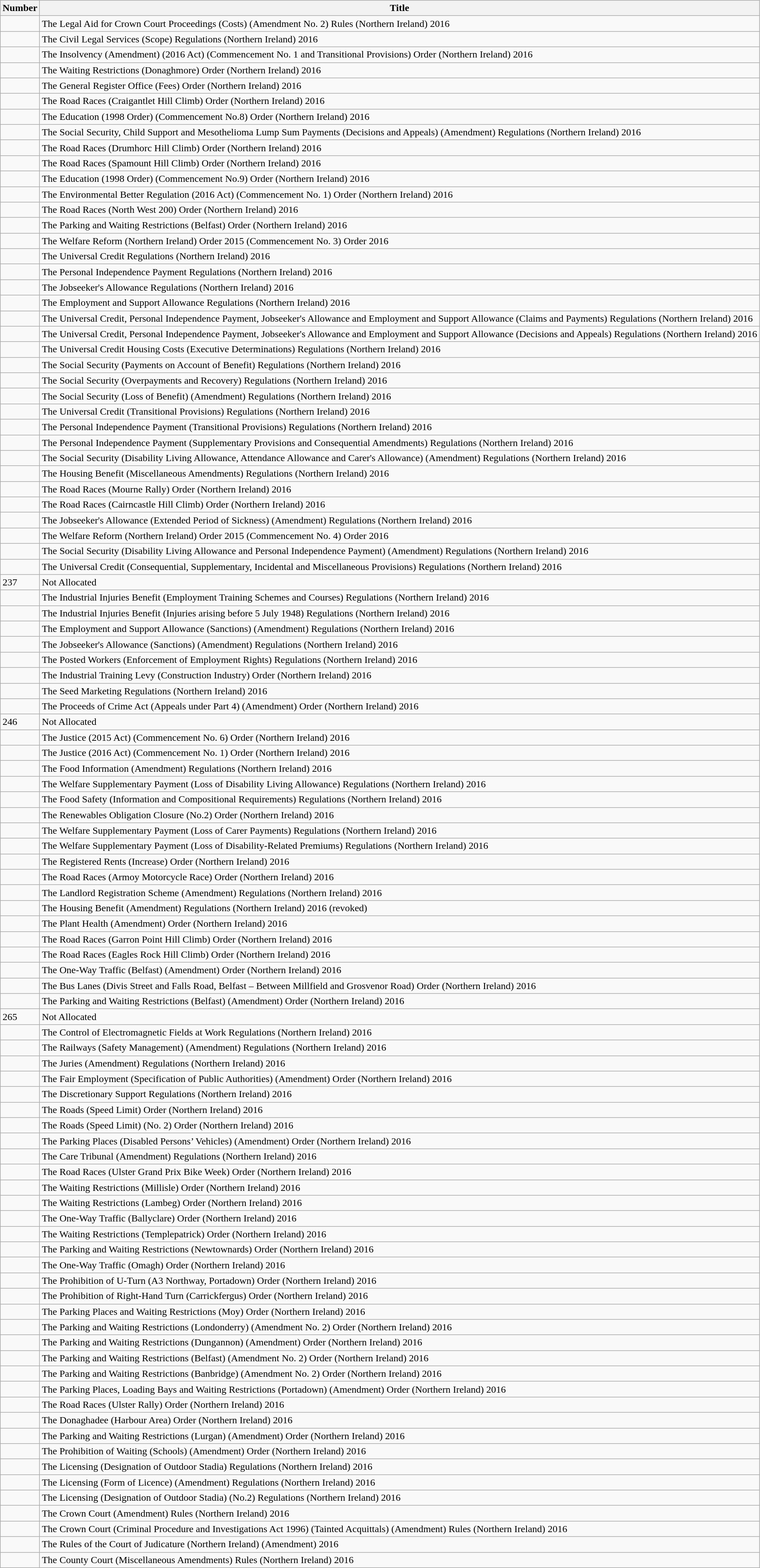<table class="wikitable collapsible">
<tr>
<th>Number</th>
<th>Title</th>
</tr>
<tr>
<td></td>
<td>The Legal Aid for Crown Court Proceedings (Costs) (Amendment No. 2) Rules (Northern Ireland) 2016</td>
</tr>
<tr>
<td></td>
<td>The Civil Legal Services (Scope) Regulations (Northern Ireland) 2016</td>
</tr>
<tr>
<td></td>
<td>The Insolvency (Amendment) (2016 Act) (Commencement No. 1 and Transitional Provisions) Order (Northern Ireland) 2016</td>
</tr>
<tr>
<td></td>
<td>The Waiting Restrictions (Donaghmore) Order (Northern Ireland) 2016</td>
</tr>
<tr>
<td></td>
<td>The General Register Office (Fees) Order (Northern Ireland) 2016</td>
</tr>
<tr>
<td></td>
<td>The Road Races (Craigantlet Hill Climb) Order (Northern Ireland) 2016</td>
</tr>
<tr>
<td></td>
<td>The Education (1998 Order) (Commencement No.8) Order (Northern Ireland) 2016</td>
</tr>
<tr>
<td></td>
<td>The Social Security, Child Support and Mesothelioma Lump Sum Payments (Decisions and Appeals) (Amendment) Regulations (Northern Ireland) 2016</td>
</tr>
<tr>
<td></td>
<td>The Road Races (Drumhorc Hill Climb) Order (Northern Ireland) 2016</td>
</tr>
<tr>
<td></td>
<td>The Road Races (Spamount Hill Climb) Order (Northern Ireland) 2016</td>
</tr>
<tr>
<td></td>
<td>The Education (1998 Order) (Commencement No.9) Order (Northern Ireland) 2016</td>
</tr>
<tr>
<td></td>
<td>The Environmental Better Regulation (2016 Act) (Commencement No. 1) Order (Northern Ireland) 2016</td>
</tr>
<tr>
<td></td>
<td>The Road Races (North West 200) Order (Northern Ireland) 2016</td>
</tr>
<tr>
<td></td>
<td>The Parking and Waiting Restrictions (Belfast) Order (Northern Ireland) 2016</td>
</tr>
<tr>
<td></td>
<td>The Welfare Reform (Northern Ireland) Order 2015 (Commencement No. 3) Order 2016</td>
</tr>
<tr>
<td></td>
<td>The Universal Credit Regulations (Northern Ireland) 2016</td>
</tr>
<tr>
<td></td>
<td>The Personal Independence Payment Regulations (Northern Ireland) 2016</td>
</tr>
<tr>
<td></td>
<td>The Jobseeker's Allowance Regulations (Northern Ireland) 2016</td>
</tr>
<tr>
<td></td>
<td>The Employment and Support Allowance Regulations (Northern Ireland) 2016</td>
</tr>
<tr>
<td></td>
<td>The Universal Credit, Personal Independence Payment, Jobseeker's Allowance and Employment and Support Allowance (Claims and Payments) Regulations (Northern Ireland) 2016</td>
</tr>
<tr>
<td></td>
<td>The Universal Credit, Personal Independence Payment, Jobseeker's Allowance and Employment and Support Allowance (Decisions and Appeals) Regulations (Northern Ireland) 2016</td>
</tr>
<tr>
<td></td>
<td>The Universal Credit Housing Costs (Executive Determinations) Regulations (Northern Ireland) 2016</td>
</tr>
<tr>
<td></td>
<td>The Social Security (Payments on Account of Benefit) Regulations (Northern Ireland) 2016</td>
</tr>
<tr>
<td></td>
<td>The Social Security (Overpayments and Recovery) Regulations (Northern Ireland) 2016</td>
</tr>
<tr>
<td></td>
<td>The Social Security (Loss of Benefit) (Amendment) Regulations (Northern Ireland) 2016</td>
</tr>
<tr>
<td></td>
<td>The Universal Credit (Transitional Provisions) Regulations (Northern Ireland) 2016</td>
</tr>
<tr>
<td></td>
<td>The Personal Independence Payment (Transitional Provisions) Regulations (Northern Ireland) 2016</td>
</tr>
<tr>
<td></td>
<td>The Personal Independence Payment (Supplementary Provisions and Consequential Amendments) Regulations (Northern Ireland) 2016</td>
</tr>
<tr>
<td></td>
<td>The Social Security (Disability Living Allowance, Attendance Allowance and Carer's Allowance) (Amendment) Regulations (Northern Ireland) 2016</td>
</tr>
<tr>
<td></td>
<td>The Housing Benefit (Miscellaneous Amendments) Regulations (Northern Ireland) 2016</td>
</tr>
<tr>
<td></td>
<td>The Road Races (Mourne Rally) Order (Northern Ireland) 2016</td>
</tr>
<tr>
<td></td>
<td>The Road Races (Cairncastle Hill Climb) Order (Northern Ireland) 2016</td>
</tr>
<tr>
<td></td>
<td>The Jobseeker's Allowance (Extended Period of Sickness) (Amendment) Regulations (Northern Ireland) 2016</td>
</tr>
<tr>
<td></td>
<td>The Welfare Reform (Northern Ireland) Order 2015 (Commencement No. 4) Order 2016</td>
</tr>
<tr>
<td></td>
<td>The Social Security (Disability Living Allowance and Personal Independence Payment) (Amendment) Regulations (Northern Ireland) 2016</td>
</tr>
<tr>
<td></td>
<td>The Universal Credit (Consequential, Supplementary, Incidental and Miscellaneous Provisions) Regulations (Northern Ireland) 2016</td>
</tr>
<tr>
<td>237</td>
<td>Not Allocated</td>
</tr>
<tr>
<td></td>
<td>The Industrial Injuries Benefit (Employment Training Schemes and Courses) Regulations (Northern Ireland) 2016</td>
</tr>
<tr>
<td></td>
<td>The Industrial Injuries Benefit (Injuries arising before 5 July 1948) Regulations (Northern Ireland) 2016</td>
</tr>
<tr>
<td></td>
<td>The Employment and Support Allowance (Sanctions) (Amendment) Regulations (Northern Ireland) 2016</td>
</tr>
<tr>
<td></td>
<td>The Jobseeker's Allowance (Sanctions) (Amendment) Regulations (Northern Ireland) 2016</td>
</tr>
<tr>
<td></td>
<td>The Posted Workers (Enforcement of Employment Rights) Regulations (Northern Ireland) 2016</td>
</tr>
<tr>
<td></td>
<td>The Industrial Training Levy (Construction Industry) Order (Northern Ireland) 2016</td>
</tr>
<tr>
<td></td>
<td>The Seed Marketing Regulations (Northern Ireland) 2016</td>
</tr>
<tr>
<td></td>
<td>The Proceeds of Crime Act (Appeals under Part 4) (Amendment) Order (Northern Ireland) 2016</td>
</tr>
<tr>
<td>246</td>
<td>Not Allocated</td>
</tr>
<tr>
<td></td>
<td>The Justice (2015 Act) (Commencement No. 6) Order (Northern Ireland) 2016</td>
</tr>
<tr>
<td></td>
<td>The Justice (2016 Act) (Commencement No. 1) Order (Northern Ireland) 2016</td>
</tr>
<tr>
<td></td>
<td>The Food Information (Amendment) Regulations (Northern Ireland) 2016</td>
</tr>
<tr>
<td></td>
<td>The Welfare Supplementary Payment (Loss of Disability Living Allowance) Regulations (Northern Ireland) 2016</td>
</tr>
<tr>
<td></td>
<td>The Food Safety (Information and Compositional Requirements) Regulations (Northern Ireland) 2016</td>
</tr>
<tr>
<td></td>
<td>The Renewables Obligation Closure (No.2) Order (Northern Ireland) 2016</td>
</tr>
<tr>
<td></td>
<td>The Welfare Supplementary Payment (Loss of Carer Payments) Regulations (Northern Ireland) 2016</td>
</tr>
<tr>
<td></td>
<td>The Welfare Supplementary Payment (Loss of Disability-Related Premiums) Regulations (Northern Ireland) 2016</td>
</tr>
<tr>
<td></td>
<td>The Registered Rents (Increase) Order (Northern Ireland) 2016</td>
</tr>
<tr>
<td></td>
<td>The Road Races (Armoy Motorcycle Race) Order (Northern Ireland) 2016</td>
</tr>
<tr>
<td></td>
<td>The Landlord Registration Scheme (Amendment) Regulations (Northern Ireland) 2016</td>
</tr>
<tr>
<td></td>
<td>The Housing Benefit (Amendment) Regulations (Northern Ireland) 2016 (revoked)</td>
</tr>
<tr>
<td></td>
<td>The Plant Health (Amendment) Order (Northern Ireland) 2016</td>
</tr>
<tr>
<td></td>
<td>The Road Races (Garron Point Hill Climb) Order (Northern Ireland) 2016</td>
</tr>
<tr>
<td></td>
<td>The Road Races (Eagles Rock Hill Climb) Order (Northern Ireland) 2016</td>
</tr>
<tr>
<td></td>
<td>The One-Way Traffic (Belfast) (Amendment) Order (Northern Ireland) 2016</td>
</tr>
<tr>
<td></td>
<td>The Bus Lanes (Divis Street and Falls Road, Belfast – Between Millfield and Grosvenor Road) Order (Northern Ireland) 2016</td>
</tr>
<tr>
<td></td>
<td>The Parking and Waiting Restrictions (Belfast) (Amendment) Order (Northern Ireland) 2016</td>
</tr>
<tr>
<td>265</td>
<td>Not Allocated</td>
</tr>
<tr>
<td></td>
<td>The Control of Electromagnetic Fields at Work Regulations (Northern Ireland) 2016</td>
</tr>
<tr>
<td></td>
<td>The Railways (Safety Management) (Amendment) Regulations (Northern Ireland) 2016</td>
</tr>
<tr>
<td></td>
<td>The Juries (Amendment) Regulations (Northern Ireland) 2016</td>
</tr>
<tr>
<td></td>
<td>The Fair Employment (Specification of Public Authorities) (Amendment) Order (Northern Ireland) 2016</td>
</tr>
<tr>
<td></td>
<td>The Discretionary Support Regulations (Northern Ireland) 2016</td>
</tr>
<tr>
<td></td>
<td>The Roads (Speed Limit) Order (Northern Ireland) 2016</td>
</tr>
<tr>
<td></td>
<td>The Roads (Speed Limit) (No. 2) Order (Northern Ireland) 2016</td>
</tr>
<tr>
<td></td>
<td>The Parking Places (Disabled Persons’ Vehicles) (Amendment) Order (Northern Ireland) 2016</td>
</tr>
<tr>
<td></td>
<td>The Care Tribunal (Amendment) Regulations (Northern Ireland) 2016</td>
</tr>
<tr>
<td></td>
<td>The Road Races (Ulster Grand Prix Bike Week) Order (Northern Ireland) 2016</td>
</tr>
<tr>
<td></td>
<td>The Waiting Restrictions (Millisle) Order (Northern Ireland) 2016</td>
</tr>
<tr>
<td></td>
<td>The Waiting Restrictions (Lambeg) Order (Northern Ireland) 2016</td>
</tr>
<tr>
<td></td>
<td>The One-Way Traffic (Ballyclare) Order (Northern Ireland) 2016</td>
</tr>
<tr>
<td></td>
<td>The Waiting Restrictions (Templepatrick) Order (Northern Ireland) 2016</td>
</tr>
<tr>
<td></td>
<td>The Parking and Waiting Restrictions (Newtownards) Order (Northern Ireland) 2016</td>
</tr>
<tr>
<td></td>
<td>The One-Way Traffic (Omagh) Order (Northern Ireland) 2016</td>
</tr>
<tr>
<td></td>
<td>The Prohibition of U-Turn (A3 Northway, Portadown) Order (Northern Ireland) 2016</td>
</tr>
<tr>
<td></td>
<td>The Prohibition of Right-Hand Turn (Carrickfergus) Order (Northern Ireland) 2016</td>
</tr>
<tr>
<td></td>
<td>The Parking Places and Waiting Restrictions (Moy) Order (Northern Ireland) 2016</td>
</tr>
<tr>
<td></td>
<td>The Parking and Waiting Restrictions (Londonderry) (Amendment No. 2) Order (Northern Ireland) 2016</td>
</tr>
<tr>
<td></td>
<td>The Parking and Waiting Restrictions (Dungannon) (Amendment) Order (Northern Ireland) 2016</td>
</tr>
<tr>
<td></td>
<td>The Parking and Waiting Restrictions (Belfast) (Amendment No. 2) Order (Northern Ireland) 2016</td>
</tr>
<tr>
<td></td>
<td>The Parking and Waiting Restrictions (Banbridge) (Amendment No. 2) Order (Northern Ireland) 2016</td>
</tr>
<tr>
<td></td>
<td>The Parking Places, Loading Bays and Waiting Restrictions (Portadown) (Amendment) Order (Northern Ireland) 2016</td>
</tr>
<tr>
<td></td>
<td>The Road Races (Ulster Rally) Order (Northern Ireland) 2016</td>
</tr>
<tr>
<td></td>
<td>The Donaghadee (Harbour Area) Order (Northern Ireland) 2016</td>
</tr>
<tr>
<td></td>
<td>The Parking and Waiting Restrictions (Lurgan) (Amendment) Order (Northern Ireland) 2016</td>
</tr>
<tr>
<td></td>
<td>The Prohibition of Waiting (Schools) (Amendment) Order (Northern Ireland) 2016</td>
</tr>
<tr>
<td></td>
<td>The Licensing (Designation of Outdoor Stadia) Regulations (Northern Ireland) 2016</td>
</tr>
<tr>
<td></td>
<td>The Licensing (Form of Licence) (Amendment) Regulations (Northern Ireland) 2016</td>
</tr>
<tr>
<td></td>
<td>The Licensing (Designation of Outdoor Stadia) (No.2) Regulations (Northern Ireland) 2016</td>
</tr>
<tr>
<td></td>
<td>The Crown Court (Amendment) Rules (Northern Ireland) 2016</td>
</tr>
<tr>
<td></td>
<td>The Crown Court (Criminal Procedure and Investigations Act 1996) (Tainted Acquittals) (Amendment) Rules (Northern Ireland) 2016</td>
</tr>
<tr>
<td></td>
<td>The Rules of the Court of Judicature (Northern Ireland) (Amendment) 2016</td>
</tr>
<tr>
<td></td>
<td>The County Court (Miscellaneous Amendments) Rules (Northern Ireland) 2016</td>
</tr>
</table>
